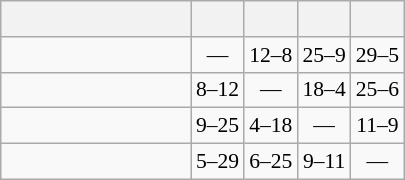<table class="wikitable" style="text-align:center; font-size:90%;">
<tr>
<th width=120> </th>
<th></th>
<th></th>
<th></th>
<th></th>
</tr>
<tr>
<td style="text-align:right;"></td>
<td>—</td>
<td>12–8</td>
<td>25–9</td>
<td>29–5</td>
</tr>
<tr>
<td style="text-align:right;"></td>
<td>8–12</td>
<td>—</td>
<td>18–4</td>
<td>25–6</td>
</tr>
<tr>
<td style="text-align:right;"></td>
<td>9–25</td>
<td>4–18</td>
<td>—</td>
<td>11–9</td>
</tr>
<tr>
<td style="text-align:right;"></td>
<td>5–29</td>
<td>6–25</td>
<td>9–11</td>
<td>—</td>
</tr>
</table>
